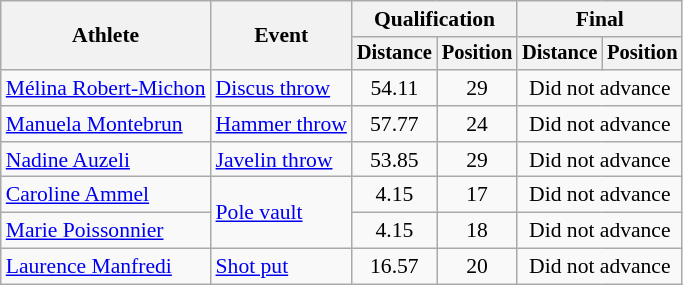<table class=wikitable style="font-size:90%">
<tr>
<th rowspan="2">Athlete</th>
<th rowspan="2">Event</th>
<th colspan="2">Qualification</th>
<th colspan="2">Final</th>
</tr>
<tr style="font-size:95%">
<th>Distance</th>
<th>Position</th>
<th>Distance</th>
<th>Position</th>
</tr>
<tr>
<td align=left><a href='#'>Mélina Robert-Michon</a></td>
<td align=left><a href='#'>Discus throw</a></td>
<td align=center>54.11</td>
<td align=center>29</td>
<td align=center colspan=2>Did not advance</td>
</tr>
<tr>
<td align=left><a href='#'>Manuela Montebrun</a></td>
<td align=left><a href='#'>Hammer throw</a></td>
<td align=center>57.77</td>
<td align=center>24</td>
<td align=center colspan=2>Did not advance</td>
</tr>
<tr>
<td align=left><a href='#'>Nadine Auzeli</a></td>
<td align=left><a href='#'>Javelin throw</a></td>
<td align=center>53.85</td>
<td align=center>29</td>
<td align=center colspan=2>Did not advance</td>
</tr>
<tr>
<td align=left><a href='#'>Caroline Ammel</a></td>
<td align=left rowspan=2><a href='#'>Pole vault</a></td>
<td align=center>4.15</td>
<td align=center>17</td>
<td align=center colspan=2>Did not advance</td>
</tr>
<tr>
<td align=left><a href='#'>Marie Poissonnier</a></td>
<td align=center>4.15</td>
<td align=center>18</td>
<td align=center colspan=2>Did not advance</td>
</tr>
<tr>
<td align=left><a href='#'>Laurence Manfredi</a></td>
<td align=left><a href='#'>Shot put</a></td>
<td align=center>16.57</td>
<td align=center>20</td>
<td align=center colspan=2>Did not advance</td>
</tr>
</table>
